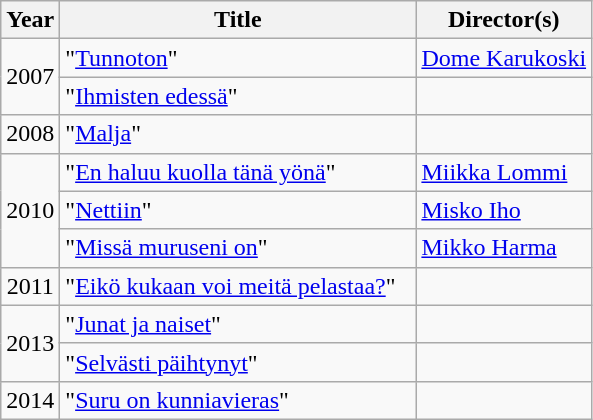<table class="wikitable">
<tr>
<th align="center">Year</th>
<th align="center" width="230">Title</th>
<th align="center">Director(s)</th>
</tr>
<tr>
<td align="center" rowspan="2">2007</td>
<td>"<a href='#'>Tunnoton</a>"</td>
<td><a href='#'>Dome Karukoski</a></td>
</tr>
<tr>
<td>"<a href='#'>Ihmisten edessä</a>"</td>
<td></td>
</tr>
<tr>
<td align="center">2008</td>
<td>"<a href='#'>Malja</a>"</td>
<td></td>
</tr>
<tr>
<td align="center" rowspan="3">2010</td>
<td>"<a href='#'>En haluu kuolla tänä yönä</a>"</td>
<td><a href='#'>Miikka Lommi</a></td>
</tr>
<tr>
<td>"<a href='#'>Nettiin</a>"</td>
<td><a href='#'>Misko Iho</a></td>
</tr>
<tr>
<td>"<a href='#'>Missä muruseni on</a>"</td>
<td><a href='#'>Mikko Harma</a></td>
</tr>
<tr>
<td align="center">2011</td>
<td>"<a href='#'>Eikö kukaan voi meitä pelastaa?</a>"</td>
<td></td>
</tr>
<tr>
<td align="center" rowspan="2">2013</td>
<td>"<a href='#'>Junat ja naiset</a>"</td>
<td></td>
</tr>
<tr>
<td>"<a href='#'>Selvästi päihtynyt</a>"</td>
<td></td>
</tr>
<tr>
<td align="center">2014</td>
<td>"<a href='#'>Suru on kunniavieras</a>"</td>
<td></td>
</tr>
</table>
